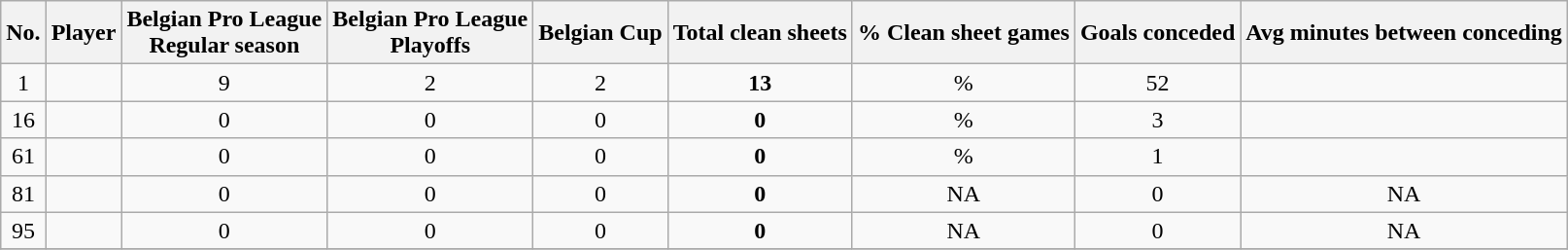<table class="wikitable sortable alternance"  style="text-align:center">
<tr>
<th><strong>No.</strong></th>
<th><strong>Player</strong></th>
<th>Belgian Pro League<br>Regular season</th>
<th>Belgian Pro League<br>Playoffs</th>
<th>Belgian Cup</th>
<th>Total clean sheets</th>
<th>% Clean sheet games</th>
<th>Goals conceded</th>
<th>Avg minutes between conceding</th>
</tr>
<tr>
<td>1</td>
<td align=left> </td>
<td>9</td>
<td>2</td>
<td>2</td>
<td><strong>13</strong></td>
<td> %</td>
<td>52</td>
<td></td>
</tr>
<tr>
<td>16</td>
<td align=left> </td>
<td>0</td>
<td>0</td>
<td>0</td>
<td><strong>0</strong></td>
<td> %</td>
<td>3</td>
<td></td>
</tr>
<tr>
<td>61</td>
<td align=left> </td>
<td>0</td>
<td>0</td>
<td>0</td>
<td><strong>0</strong></td>
<td> %</td>
<td>1</td>
<td></td>
</tr>
<tr>
<td>81</td>
<td align=left> </td>
<td>0</td>
<td>0</td>
<td>0</td>
<td><strong>0</strong></td>
<td>NA</td>
<td>0</td>
<td>NA</td>
</tr>
<tr>
<td>95</td>
<td align=left> </td>
<td>0</td>
<td>0</td>
<td>0</td>
<td><strong>0</strong></td>
<td>NA</td>
<td>0</td>
<td>NA</td>
</tr>
<tr>
</tr>
</table>
